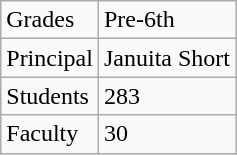<table class="wikitable">
<tr>
<td>Grades</td>
<td>Pre-6th</td>
</tr>
<tr>
<td>Principal</td>
<td>Januita Short</td>
</tr>
<tr>
<td>Students</td>
<td>283</td>
</tr>
<tr>
<td>Faculty</td>
<td>30</td>
</tr>
</table>
